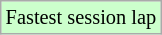<table class="wikitable" style="font-size: 85%;">
<tr style="background:#ccffcc;">
<td>Fastest session lap</td>
</tr>
</table>
